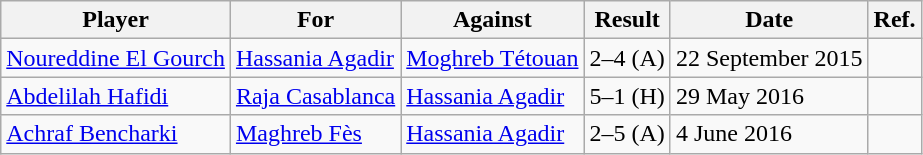<table class="wikitable sortable">
<tr>
<th>Player</th>
<th>For</th>
<th>Against</th>
<th>Result</th>
<th>Date</th>
<th>Ref.</th>
</tr>
<tr>
<td> <a href='#'>Noureddine El Gourch</a></td>
<td><a href='#'>Hassania Agadir</a></td>
<td><a href='#'>Moghreb Tétouan</a></td>
<td style="text-align:center">2–4 (A)</td>
<td>22 September 2015</td>
<td></td>
</tr>
<tr>
<td> <a href='#'>Abdelilah Hafidi</a></td>
<td><a href='#'>Raja Casablanca</a></td>
<td><a href='#'>Hassania Agadir</a></td>
<td style="text-align:center">5–1 (H)</td>
<td>29 May 2016</td>
<td></td>
</tr>
<tr>
<td> <a href='#'>Achraf Bencharki</a></td>
<td><a href='#'>Maghreb Fès</a></td>
<td><a href='#'>Hassania Agadir</a></td>
<td style="text-align:center">2–5 (A)</td>
<td>4 June 2016</td>
<td></td>
</tr>
</table>
